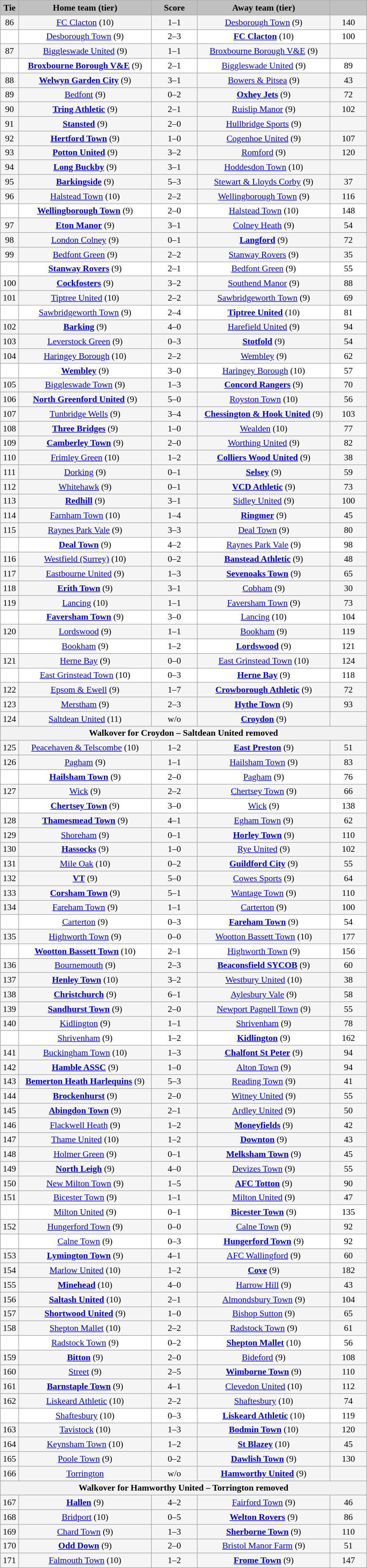<table class="wikitable" style="width: 600px; background:WhiteSmoke; text-align:center; font-size:90%">
<tr>
<td scope="col" style="width:  5.00%; background:silver;"><strong>Tie</strong></td>
<td scope="col" style="width: 36.25%; background:silver;"><strong>Home team (tier)</strong></td>
<td scope="col" style="width: 12.50%; background:silver;"><strong>Score</strong></td>
<td scope="col" style="width: 36.25%; background:silver;"><strong>Away team (tier)</strong></td>
<td scope="col" style="width: 10.00%; background:silver;"><strong></strong></td>
</tr>
<tr>
<td>86</td>
<td><a href='#'>FC Clacton</a> (10)</td>
<td>1–1</td>
<td><a href='#'>Desborough Town</a> (9)</td>
<td>140</td>
</tr>
<tr style="background:white;">
<td><em></em></td>
<td><a href='#'>Desborough Town</a> (9)</td>
<td>2–3</td>
<td><strong><a href='#'>FC Clacton</a></strong> (10)</td>
<td>100</td>
</tr>
<tr>
<td>87</td>
<td><a href='#'>Biggleswade United</a> (9)</td>
<td>1–1</td>
<td><a href='#'>Broxbourne Borough V&E</a> (9)</td>
<td></td>
</tr>
<tr style="background:white;">
<td><em></em></td>
<td><strong><a href='#'>Broxbourne Borough V&E</a></strong> (9)</td>
<td>2–1</td>
<td><a href='#'>Biggleswade United</a> (9)</td>
<td>89</td>
</tr>
<tr>
<td>88</td>
<td><strong><a href='#'>Welwyn Garden City</a></strong> (9)</td>
<td>3–1</td>
<td><a href='#'>Bowers & Pitsea</a> (9)</td>
<td>43</td>
</tr>
<tr>
<td>89</td>
<td><a href='#'>Bedfont</a> (9)</td>
<td>0–2</td>
<td><strong><a href='#'>Oxhey Jets</a></strong> (9)</td>
<td>72</td>
</tr>
<tr>
<td>90</td>
<td><strong><a href='#'>Tring Athletic</a></strong> (9)</td>
<td>2–1</td>
<td><a href='#'>Ruislip Manor</a> (9)</td>
<td>102</td>
</tr>
<tr>
<td>91</td>
<td><strong><a href='#'>Stansted</a></strong> (9)</td>
<td>2–0</td>
<td><a href='#'>Hullbridge Sports</a> (9)</td>
<td></td>
</tr>
<tr>
<td>92</td>
<td><strong><a href='#'>Hertford Town</a></strong> (9)</td>
<td>1–0</td>
<td><a href='#'>Cogenhoe United</a> (9)</td>
<td>107</td>
</tr>
<tr>
<td>93</td>
<td><strong><a href='#'>Potton United</a></strong> (9)</td>
<td>3–2</td>
<td><a href='#'>Romford</a> (9)</td>
<td>120</td>
</tr>
<tr>
<td>94</td>
<td><strong><a href='#'>Long Buckby</a></strong> (9)</td>
<td>3–1</td>
<td><a href='#'>Hoddesdon Town</a> (10)</td>
<td></td>
</tr>
<tr>
<td>95</td>
<td><strong><a href='#'>Barkingside</a></strong> (9)</td>
<td>5–3</td>
<td><a href='#'>Stewart & Lloyds Corby</a> (9)</td>
<td>37</td>
</tr>
<tr>
<td>96</td>
<td><a href='#'>Halstead Town</a> (10)</td>
<td>2–2</td>
<td><a href='#'>Wellingborough Town</a> (9)</td>
<td>116</td>
</tr>
<tr style="background:white;">
<td><em></em></td>
<td><strong><a href='#'>Wellingborough Town</a></strong> (9)</td>
<td>2–0</td>
<td><a href='#'>Halstead Town</a> (10)</td>
<td>148</td>
</tr>
<tr>
<td>97</td>
<td><strong><a href='#'>Eton Manor</a></strong> (9)</td>
<td>3–1</td>
<td><a href='#'>Colney Heath</a> (9)</td>
<td>54</td>
</tr>
<tr>
<td>98</td>
<td><a href='#'>London Colney</a> (9)</td>
<td>0–1</td>
<td><strong><a href='#'>Langford</a></strong> (9)</td>
<td>72</td>
</tr>
<tr>
<td>99</td>
<td><a href='#'>Bedfont Green</a> (9)</td>
<td>2–2</td>
<td><a href='#'>Stanway Rovers</a> (9)</td>
<td>35</td>
</tr>
<tr style="background:white;">
<td><em></em></td>
<td><strong><a href='#'>Stanway Rovers</a></strong> (9)</td>
<td>2–1</td>
<td><a href='#'>Bedfont Green</a> (9)</td>
<td>55</td>
</tr>
<tr>
<td>100</td>
<td><strong><a href='#'>Cockfosters</a></strong> (9)</td>
<td>3–2</td>
<td><a href='#'>Southend Manor</a> (9)</td>
<td>88</td>
</tr>
<tr>
<td>101</td>
<td><a href='#'>Tiptree United</a> (10)</td>
<td>2–2</td>
<td><a href='#'>Sawbridgeworth Town</a> (9)</td>
<td>69</td>
</tr>
<tr style="background:white;">
<td><em></em></td>
<td><a href='#'>Sawbridgeworth Town</a> (9)</td>
<td>2–4</td>
<td><strong><a href='#'>Tiptree United</a></strong> (10)</td>
<td>81</td>
</tr>
<tr>
<td>102</td>
<td><strong><a href='#'>Barking</a></strong> (9)</td>
<td>4–0</td>
<td><a href='#'>Harefield United</a> (9)</td>
<td>94</td>
</tr>
<tr>
<td>103</td>
<td><a href='#'>Leverstock Green</a> (9)</td>
<td>0–3</td>
<td><strong><a href='#'>Stotfold</a></strong> (9)</td>
<td>54</td>
</tr>
<tr>
<td>104</td>
<td><a href='#'>Haringey Borough</a> (10)</td>
<td>2–2</td>
<td><a href='#'>Wembley</a> (9)</td>
<td>62</td>
</tr>
<tr style="background:white;">
<td><em></em></td>
<td><strong><a href='#'>Wembley</a></strong> (9)</td>
<td>3–0</td>
<td><a href='#'>Haringey Borough</a> (10)</td>
<td>57</td>
</tr>
<tr>
<td>105</td>
<td><a href='#'>Biggleswade Town</a> (9)</td>
<td>1–3</td>
<td><strong><a href='#'>Concord Rangers</a></strong> (9)</td>
<td>70</td>
</tr>
<tr>
<td>106</td>
<td><strong><a href='#'>North Greenford United</a></strong> (9)</td>
<td>5–0</td>
<td><a href='#'>Royston Town</a> (10)</td>
<td>56</td>
</tr>
<tr>
<td>107</td>
<td><a href='#'>Tunbridge Wells</a> (9)</td>
<td>3–4</td>
<td><strong><a href='#'>Chessington & Hook United</a></strong> (9)</td>
<td>103</td>
</tr>
<tr>
<td>108</td>
<td><strong><a href='#'>Three Bridges</a></strong> (9)</td>
<td>1–0</td>
<td><a href='#'>Wealden</a> (10)</td>
<td>77</td>
</tr>
<tr>
<td>109</td>
<td><strong><a href='#'>Camberley Town</a></strong> (9)</td>
<td>2–0</td>
<td><a href='#'>Worthing United</a> (9)</td>
<td>82</td>
</tr>
<tr>
<td>110</td>
<td><a href='#'>Frimley Green</a> (10)</td>
<td>1–2</td>
<td><strong><a href='#'>Colliers Wood United</a></strong> (9)</td>
<td>38</td>
</tr>
<tr>
<td>111</td>
<td><a href='#'>Dorking</a> (9)</td>
<td>0–1</td>
<td><strong><a href='#'>Selsey</a></strong> (9)</td>
<td>59</td>
</tr>
<tr>
<td>112</td>
<td><a href='#'>Whitehawk</a> (9)</td>
<td>0–1</td>
<td><strong><a href='#'>VCD Athletic</a></strong> (9)</td>
<td>73</td>
</tr>
<tr>
<td>113</td>
<td><strong><a href='#'>Redhill</a></strong> (9)</td>
<td>3–1</td>
<td><a href='#'>Sidley United</a> (9)</td>
<td>100</td>
</tr>
<tr>
<td>114</td>
<td><a href='#'>Farnham Town</a> (10)</td>
<td>1–4</td>
<td><strong><a href='#'>Ringmer</a></strong> (9)</td>
<td>45</td>
</tr>
<tr>
<td>115</td>
<td><a href='#'>Raynes Park Vale</a> (9)</td>
<td>3–3</td>
<td><a href='#'>Deal Town</a> (9)</td>
<td>80</td>
</tr>
<tr style="background:white;">
<td><em></em></td>
<td><strong><a href='#'>Deal Town</a></strong> (9)</td>
<td>4–2</td>
<td><a href='#'>Raynes Park Vale</a> (9)</td>
<td>98</td>
</tr>
<tr>
<td>116</td>
<td><a href='#'>Westfield (Surrey)</a> (10)</td>
<td>0–2</td>
<td><strong><a href='#'>Banstead Athletic</a></strong> (9)</td>
<td>48</td>
</tr>
<tr>
<td>117</td>
<td><a href='#'>Eastbourne United</a> (9)</td>
<td>1–3</td>
<td><strong><a href='#'>Sevenoaks Town</a></strong> (9)</td>
<td>65</td>
</tr>
<tr>
<td>118</td>
<td><strong><a href='#'>Erith Town</a></strong> (9)</td>
<td>3–1</td>
<td><a href='#'>Cobham</a> (9)</td>
<td>30</td>
</tr>
<tr>
<td>119</td>
<td><a href='#'>Lancing</a> (10)</td>
<td>1–1</td>
<td><a href='#'>Faversham Town</a> (9)</td>
<td>73</td>
</tr>
<tr style="background:white;">
<td><em></em></td>
<td><strong><a href='#'>Faversham Town</a></strong> (9)</td>
<td>3–0</td>
<td><a href='#'>Lancing</a> (10)</td>
<td>104</td>
</tr>
<tr>
<td>120</td>
<td><a href='#'>Lordswood</a> (9)</td>
<td>1–1</td>
<td><a href='#'>Bookham</a> (9)</td>
<td>119</td>
</tr>
<tr style="background:white;">
<td><em></em></td>
<td><a href='#'>Bookham</a> (9)</td>
<td>1–2</td>
<td><strong><a href='#'>Lordswood</a></strong> (9)</td>
<td>121</td>
</tr>
<tr>
<td>121</td>
<td><a href='#'>Herne Bay</a> (9)</td>
<td>0–0</td>
<td><a href='#'>East Grinstead Town</a> (10)</td>
<td>124</td>
</tr>
<tr style="background:white;">
<td><em></em></td>
<td><a href='#'>East Grinstead Town</a> (10)</td>
<td>0–3</td>
<td><strong><a href='#'>Herne Bay</a></strong> (9)</td>
<td>118</td>
</tr>
<tr>
<td>122</td>
<td><a href='#'>Epsom & Ewell</a> (9)</td>
<td>1–7</td>
<td><strong><a href='#'>Crowborough Athletic</a></strong> (9)</td>
<td>72</td>
</tr>
<tr>
<td>123</td>
<td><a href='#'>Merstham</a> (9)</td>
<td>2–3</td>
<td><strong><a href='#'>Hythe Town</a></strong> (9)</td>
<td>93</td>
</tr>
<tr>
<td>124</td>
<td><a href='#'>Saltdean United</a> (11)</td>
<td>w/o</td>
<td><strong><a href='#'>Croydon</a></strong> (9)</td>
<td></td>
</tr>
<tr>
<th colspan=5>Walkover for Croydon – Saltdean United removed</th>
</tr>
<tr>
<td>125</td>
<td><a href='#'>Peacehaven & Telscombe</a> (10)</td>
<td>1–2</td>
<td><strong><a href='#'>East Preston</a></strong> (9)</td>
<td>51</td>
</tr>
<tr>
<td>126</td>
<td><a href='#'>Pagham</a> (9)</td>
<td>1–1</td>
<td><a href='#'>Hailsham Town</a> (9)</td>
<td>83</td>
</tr>
<tr style="background:white;">
<td><em></em></td>
<td><strong><a href='#'>Hailsham Town</a></strong> (9)</td>
<td>2–0</td>
<td><a href='#'>Pagham</a> (9)</td>
<td>76</td>
</tr>
<tr>
<td>127</td>
<td><a href='#'>Wick</a> (9)</td>
<td>2–2</td>
<td><a href='#'>Chertsey Town</a> (9)</td>
<td>66</td>
</tr>
<tr style="background:white;">
<td><em></em></td>
<td><strong><a href='#'>Chertsey Town</a></strong> (9)</td>
<td>3–0</td>
<td><a href='#'>Wick</a> (9)</td>
<td>138</td>
</tr>
<tr>
<td>128</td>
<td><strong><a href='#'>Thamesmead Town</a></strong> (9)</td>
<td>4–1</td>
<td><a href='#'>Egham Town</a> (9)</td>
<td>62</td>
</tr>
<tr>
<td>129</td>
<td><a href='#'>Shoreham</a> (9)</td>
<td>0–1</td>
<td><strong><a href='#'>Horley Town</a></strong> (9)</td>
<td>110</td>
</tr>
<tr>
<td>130</td>
<td><strong><a href='#'>Hassocks</a></strong> (9)</td>
<td>1–0</td>
<td><a href='#'>Rye United</a> (9)</td>
<td>102</td>
</tr>
<tr>
<td>131</td>
<td><a href='#'>Mile Oak</a> (10)</td>
<td>0–2</td>
<td><strong><a href='#'>Guildford City</a></strong> (9)</td>
<td>55</td>
</tr>
<tr>
<td>132</td>
<td><strong><a href='#'>VT</a></strong> (9)</td>
<td>5–0</td>
<td><a href='#'>Cowes Sports</a> (9)</td>
<td>64</td>
</tr>
<tr>
<td>133</td>
<td><strong><a href='#'>Corsham Town</a></strong> (9)</td>
<td>5–1</td>
<td><a href='#'>Wantage Town</a> (9)</td>
<td>110</td>
</tr>
<tr>
<td>134</td>
<td><a href='#'>Fareham Town</a> (9)</td>
<td>1–1</td>
<td><a href='#'>Carterton</a> (9)</td>
<td>100</td>
</tr>
<tr style="background:white;">
<td><em></em></td>
<td><a href='#'>Carterton</a> (9)</td>
<td>0–3</td>
<td><strong><a href='#'>Fareham Town</a></strong> (9)</td>
<td>54</td>
</tr>
<tr>
<td>135</td>
<td><a href='#'>Highworth Town</a> (9)</td>
<td>0–0</td>
<td><a href='#'>Wootton Bassett Town</a> (10)</td>
<td>177</td>
</tr>
<tr style="background:white;">
<td><em></em></td>
<td><strong><a href='#'>Wootton Bassett Town</a></strong> (10)</td>
<td>2–1</td>
<td><a href='#'>Highworth Town</a> (9)</td>
<td>156</td>
</tr>
<tr>
<td>136</td>
<td><a href='#'>Bournemouth</a> (9)</td>
<td>2–3</td>
<td><strong><a href='#'>Beaconsfield SYCOB</a></strong> (9)</td>
<td>60</td>
</tr>
<tr>
<td>137</td>
<td><strong><a href='#'>Henley Town</a></strong> (10)</td>
<td>3–2</td>
<td><a href='#'>Westbury United</a> (10)</td>
<td>38</td>
</tr>
<tr>
<td>138</td>
<td><strong><a href='#'>Christchurch</a></strong> (9)</td>
<td>6–1</td>
<td><a href='#'>Aylesbury Vale</a> (9)</td>
<td>58</td>
</tr>
<tr>
<td>139</td>
<td><strong><a href='#'>Sandhurst Town</a></strong> (9)</td>
<td>2–0</td>
<td><a href='#'>Newport Pagnell Town</a> (9)</td>
<td>55</td>
</tr>
<tr>
<td>140</td>
<td><a href='#'>Kidlington</a> (9)</td>
<td>1–1</td>
<td><a href='#'>Shrivenham</a> (9)</td>
<td>78</td>
</tr>
<tr style="background:white;">
<td><em></em></td>
<td><a href='#'>Shrivenham</a> (9)</td>
<td>1–2</td>
<td><strong><a href='#'>Kidlington</a></strong> (9)</td>
<td>162</td>
</tr>
<tr>
<td>141</td>
<td><a href='#'>Buckingham Town</a> (10)</td>
<td>1–3</td>
<td><strong><a href='#'>Chalfont St Peter</a></strong> (9)</td>
<td>94</td>
</tr>
<tr>
<td>142</td>
<td><strong><a href='#'>Hamble ASSC</a></strong> (9)</td>
<td>1–0</td>
<td><a href='#'>Alton Town</a> (9)</td>
<td>94</td>
</tr>
<tr>
<td>143</td>
<td><strong><a href='#'>Bemerton Heath Harlequins</a></strong> (9)</td>
<td>5–3</td>
<td><a href='#'>Reading Town</a> (9)</td>
<td>41</td>
</tr>
<tr>
<td>144</td>
<td><strong><a href='#'>Brockenhurst</a></strong> (9)</td>
<td>2–0</td>
<td><a href='#'>Witney United</a> (9)</td>
<td>55</td>
</tr>
<tr>
<td>145</td>
<td><strong><a href='#'>Abingdon Town</a></strong> (9)</td>
<td>2–1</td>
<td><a href='#'>Ardley United</a> (9)</td>
<td>50</td>
</tr>
<tr>
<td>146</td>
<td><a href='#'>Flackwell Heath</a> (9)</td>
<td>1–2</td>
<td><strong><a href='#'>Moneyfields</a></strong> (9)</td>
<td>42</td>
</tr>
<tr>
<td>147</td>
<td><a href='#'>Thame United</a> (10)</td>
<td>1–2</td>
<td><strong><a href='#'>Downton</a></strong> (9)</td>
<td>43</td>
</tr>
<tr>
<td>148</td>
<td><a href='#'>Holmer Green</a> (9)</td>
<td>0–1</td>
<td><strong><a href='#'>Melksham Town</a></strong> (9)</td>
<td>45</td>
</tr>
<tr>
<td>149</td>
<td><strong><a href='#'>North Leigh</a></strong> (9)</td>
<td>4–0</td>
<td><a href='#'>Devizes Town</a> (9)</td>
<td>55</td>
</tr>
<tr>
<td>150</td>
<td><a href='#'>New Milton Town</a> (9)</td>
<td>1–5</td>
<td><strong><a href='#'>AFC Totton</a></strong> (9)</td>
<td>90</td>
</tr>
<tr>
<td>151</td>
<td><a href='#'>Bicester Town</a> (9)</td>
<td>1–1</td>
<td><a href='#'>Milton United</a> (9)</td>
<td>47</td>
</tr>
<tr style="background:white;">
<td><em></em></td>
<td><a href='#'>Milton United</a> (9)</td>
<td>0–1</td>
<td><strong><a href='#'>Bicester Town</a></strong> (9)</td>
<td>135</td>
</tr>
<tr>
<td>152</td>
<td><a href='#'>Hungerford Town</a> (9)</td>
<td>0–0</td>
<td><a href='#'>Calne Town</a> (9)</td>
<td>92</td>
</tr>
<tr style="background:white;">
<td><em></em></td>
<td><a href='#'>Calne Town</a> (9)</td>
<td>0–3</td>
<td><strong><a href='#'>Hungerford Town</a></strong> (9)</td>
<td>92</td>
</tr>
<tr>
<td>153</td>
<td><strong><a href='#'>Lymington Town</a></strong> (9)</td>
<td>4–1</td>
<td><a href='#'>AFC Wallingford</a> (9)</td>
<td>60</td>
</tr>
<tr>
<td>154</td>
<td><a href='#'>Marlow United</a> (10)</td>
<td>1–2</td>
<td><strong><a href='#'>Cove</a></strong> (9)</td>
<td>182</td>
</tr>
<tr>
<td>155</td>
<td><strong><a href='#'>Minehead</a></strong> (10)</td>
<td>4–0</td>
<td><a href='#'>Harrow Hill</a> (9)</td>
<td>43</td>
</tr>
<tr>
<td>156</td>
<td><strong><a href='#'>Saltash United</a></strong> (10)</td>
<td>2–1</td>
<td><a href='#'>Almondsbury Town</a> (9)</td>
<td>104</td>
</tr>
<tr>
<td>157</td>
<td><strong><a href='#'>Shortwood United</a></strong> (9)</td>
<td>1–0</td>
<td><a href='#'>Bishop Sutton</a> (9)</td>
<td>65</td>
</tr>
<tr>
<td>158</td>
<td><a href='#'>Shepton Mallet</a> (10)</td>
<td>2–2</td>
<td><a href='#'>Radstock Town</a> (9)</td>
<td>61</td>
</tr>
<tr style="background:white;">
<td><em></em></td>
<td><a href='#'>Radstock Town</a> (9)</td>
<td>0–2</td>
<td><strong><a href='#'>Shepton Mallet</a></strong> (10)</td>
<td>56</td>
</tr>
<tr>
<td>159</td>
<td><strong><a href='#'>Bitton</a></strong> (9)</td>
<td>2–0</td>
<td><a href='#'>Bideford</a> (9)</td>
<td>108</td>
</tr>
<tr>
<td>160</td>
<td><a href='#'>Street</a> (9)</td>
<td>2–5</td>
<td><strong><a href='#'>Wimborne Town</a></strong> (9)</td>
<td>110</td>
</tr>
<tr>
<td>161</td>
<td><strong><a href='#'>Barnstaple Town</a></strong> (9)</td>
<td>4–1</td>
<td><a href='#'>Clevedon United</a> (10)</td>
<td>112</td>
</tr>
<tr>
<td>162</td>
<td><a href='#'>Liskeard Athletic</a> (10)</td>
<td>2–2</td>
<td><a href='#'>Shaftesbury</a> (10)</td>
<td>74</td>
</tr>
<tr style="background:white;">
<td><em></em></td>
<td><a href='#'>Shaftesbury</a> (10)</td>
<td>0–3</td>
<td><strong><a href='#'>Liskeard Athletic</a></strong> (10)</td>
<td>119</td>
</tr>
<tr>
<td>163</td>
<td><a href='#'>Tavistock</a> (10)</td>
<td>1–3</td>
<td><strong><a href='#'>Bodmin Town</a></strong> (10)</td>
<td>120</td>
</tr>
<tr>
<td>164</td>
<td><a href='#'>Keynsham Town</a> (10)</td>
<td>1–2</td>
<td><strong><a href='#'>St Blazey</a></strong> (10)</td>
<td>45</td>
</tr>
<tr>
<td>165</td>
<td><a href='#'>Poole Town</a> (9)</td>
<td>0–2</td>
<td><strong><a href='#'>Dawlish Town</a></strong> (9)</td>
<td>130</td>
</tr>
<tr>
<td>166</td>
<td><a href='#'>Torrington</a></td>
<td>w/o</td>
<td><strong><a href='#'>Hamworthy United</a></strong> (9)</td>
<td></td>
</tr>
<tr>
<th colspan=5>Walkover for Hamworthy United – Torrington removed</th>
</tr>
<tr>
<td>167</td>
<td><strong><a href='#'>Hallen</a></strong> (9)</td>
<td>4–2</td>
<td><a href='#'>Fairford Town</a> (9)</td>
<td>46</td>
</tr>
<tr>
<td>168</td>
<td><a href='#'>Bridport</a> (10)</td>
<td>0–5</td>
<td><strong><a href='#'>Welton Rovers</a></strong> (9)</td>
<td>86</td>
</tr>
<tr>
<td>169</td>
<td><a href='#'>Chard Town</a> (9)</td>
<td>1–3</td>
<td><strong><a href='#'>Sherborne Town</a></strong> (9)</td>
<td>110</td>
</tr>
<tr>
<td>170</td>
<td><strong><a href='#'>Odd Down</a></strong> (9)</td>
<td>2–0</td>
<td><a href='#'>Bristol Manor Farm</a> (9)</td>
<td>51</td>
</tr>
<tr>
<td>171</td>
<td><a href='#'>Falmouth Town</a> (10)</td>
<td>1–2</td>
<td><strong><a href='#'>Frome Town</a></strong> (9)</td>
<td>147</td>
</tr>
</table>
